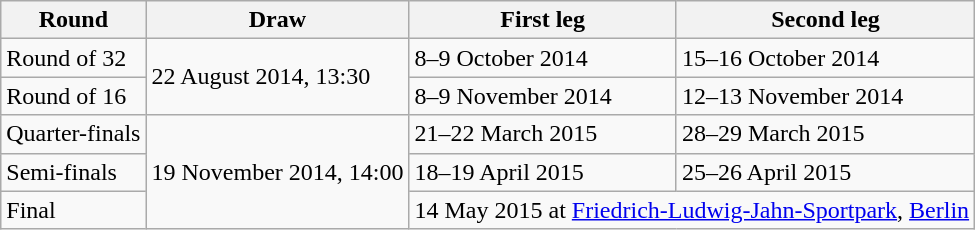<table class="wikitable">
<tr>
<th>Round</th>
<th>Draw</th>
<th>First leg</th>
<th>Second leg</th>
</tr>
<tr>
<td>Round of 32</td>
<td rowspan=2>22 August 2014, 13:30</td>
<td>8–9 October 2014</td>
<td>15–16 October 2014</td>
</tr>
<tr>
<td>Round of 16</td>
<td>8–9 November 2014</td>
<td>12–13 November 2014</td>
</tr>
<tr>
<td>Quarter-finals</td>
<td rowspan=3>19 November 2014, 14:00</td>
<td>21–22 March 2015</td>
<td>28–29 March 2015</td>
</tr>
<tr>
<td>Semi-finals</td>
<td>18–19 April 2015</td>
<td>25–26 April 2015</td>
</tr>
<tr>
<td>Final</td>
<td colspan=2>14 May 2015 at <a href='#'>Friedrich-Ludwig-Jahn-Sportpark</a>, <a href='#'>Berlin</a></td>
</tr>
</table>
